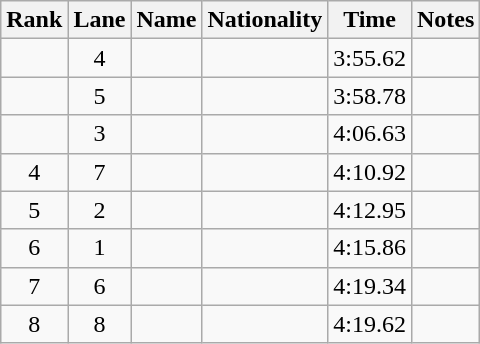<table class="wikitable sortable" style="text-align:center">
<tr>
<th>Rank</th>
<th>Lane</th>
<th>Name</th>
<th>Nationality</th>
<th>Time</th>
<th>Notes</th>
</tr>
<tr>
<td></td>
<td>4</td>
<td align=left></td>
<td align=left></td>
<td>3:55.62</td>
<td><strong></strong></td>
</tr>
<tr>
<td></td>
<td>5</td>
<td align=left></td>
<td align=left></td>
<td>3:58.78</td>
<td></td>
</tr>
<tr>
<td></td>
<td>3</td>
<td align=left></td>
<td align=left></td>
<td>4:06.63</td>
<td><strong></strong></td>
</tr>
<tr>
<td>4</td>
<td>7</td>
<td align=left></td>
<td align=left></td>
<td>4:10.92</td>
<td></td>
</tr>
<tr>
<td>5</td>
<td>2</td>
<td align=left></td>
<td align=left></td>
<td>4:12.95</td>
<td></td>
</tr>
<tr>
<td>6</td>
<td>1</td>
<td align=left></td>
<td align=left></td>
<td>4:15.86</td>
<td></td>
</tr>
<tr>
<td>7</td>
<td>6</td>
<td align=left></td>
<td align=left></td>
<td>4:19.34</td>
<td></td>
</tr>
<tr>
<td>8</td>
<td>8</td>
<td align=left></td>
<td align=left></td>
<td>4:19.62</td>
<td></td>
</tr>
</table>
